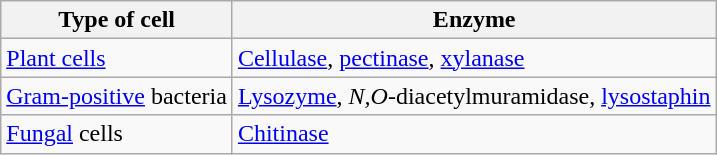<table class="wikitable">
<tr>
<th>Type of cell</th>
<th>Enzyme</th>
</tr>
<tr>
<td><a href='#'>Plant cells</a></td>
<td><a href='#'>Cellulase</a>, <a href='#'>pectinase</a>, <a href='#'>xylanase</a></td>
</tr>
<tr>
<td><a href='#'>Gram-positive</a> bacteria</td>
<td><a href='#'>Lysozyme</a>, <em>N,O</em>-diacetylmuramidase, <a href='#'>lysostaphin</a></td>
</tr>
<tr>
<td><a href='#'>Fungal</a> cells</td>
<td><a href='#'>Chitinase</a></td>
</tr>
</table>
